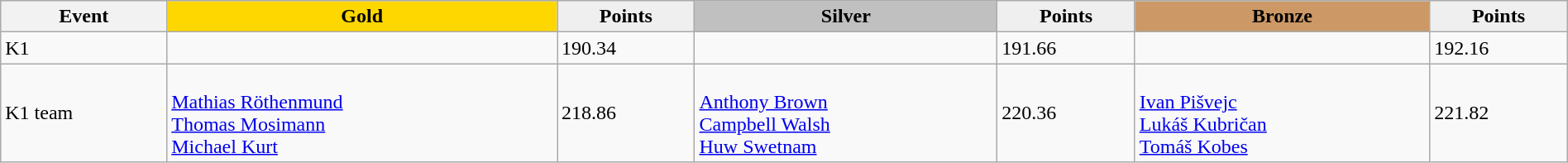<table class="wikitable" width=100%>
<tr>
<th>Event</th>
<td align=center bgcolor="gold"><strong>Gold</strong></td>
<td align=center bgcolor="EFEFEF"><strong>Points</strong></td>
<td align=center bgcolor="silver"><strong>Silver</strong></td>
<td align=center bgcolor="EFEFEF"><strong>Points</strong></td>
<td align=center bgcolor="CC9966"><strong>Bronze</strong></td>
<td align=center bgcolor="EFEFEF"><strong>Points</strong></td>
</tr>
<tr>
<td>K1</td>
<td></td>
<td>190.34</td>
<td></td>
<td>191.66</td>
<td></td>
<td>192.16</td>
</tr>
<tr>
<td>K1 team</td>
<td><br><a href='#'>Mathias Röthenmund</a><br><a href='#'>Thomas Mosimann</a><br><a href='#'>Michael Kurt</a></td>
<td>218.86</td>
<td><br><a href='#'>Anthony Brown</a><br><a href='#'>Campbell Walsh</a><br><a href='#'>Huw Swetnam</a></td>
<td>220.36</td>
<td><br><a href='#'>Ivan Pišvejc</a><br><a href='#'>Lukáš Kubričan</a><br><a href='#'>Tomáš Kobes</a></td>
<td>221.82</td>
</tr>
</table>
